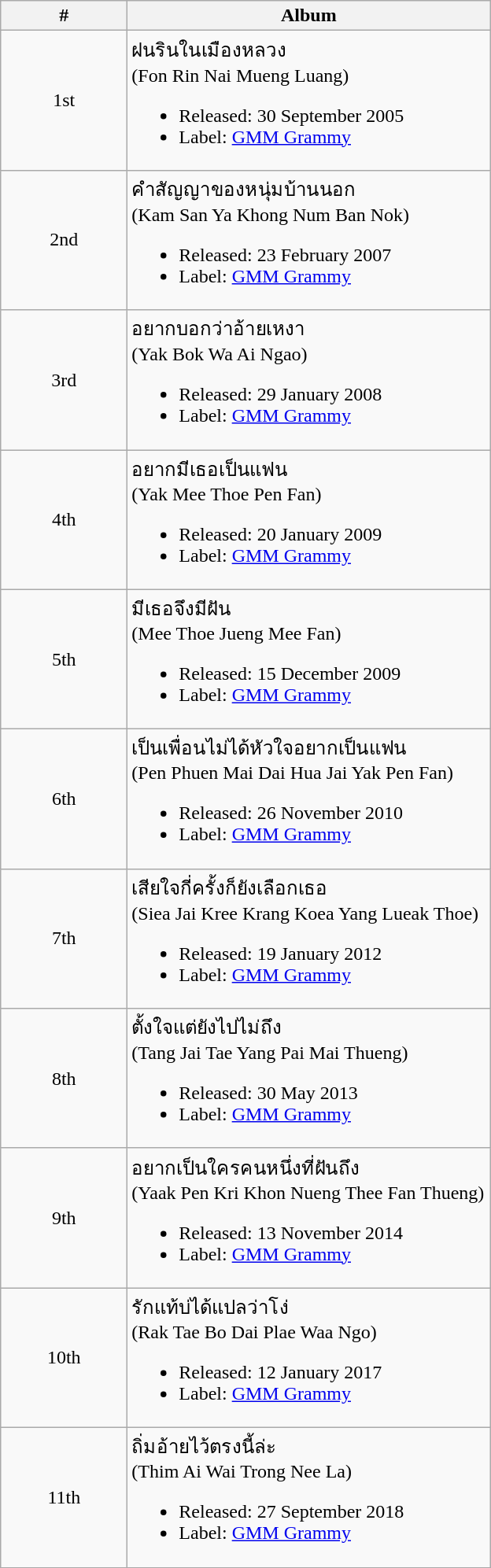<table class="wikitable">
<tr>
<th width="100">#</th>
<th width="300">Album</th>
</tr>
<tr>
<td style="text-align:center;">1st</td>
<td>ฝนรินในเมืองหลวง<br>(Fon Rin Nai Mueng Luang)<ul><li>Released: 30 September 2005</li><li>Label: <a href='#'>GMM Grammy</a></li></ul></td>
</tr>
<tr>
<td style="text-align:center;">2nd</td>
<td>คำสัญญาของหนุ่มบ้านนอก<br>(Kam San Ya Khong Num Ban Nok)<ul><li>Released: 23 February 2007</li><li>Label: <a href='#'>GMM Grammy</a></li></ul></td>
</tr>
<tr>
<td style="text-align:center;">3rd</td>
<td>อยากบอกว่าอ้ายเหงา<br>(Yak Bok Wa Ai Ngao)<ul><li>Released: 29 January 2008</li><li>Label: <a href='#'>GMM Grammy</a></li></ul></td>
</tr>
<tr>
<td style="text-align:center;">4th</td>
<td>อยากมีเธอเป็นแฟน<br>(Yak Mee Thoe Pen Fan)<ul><li>Released: 20 January 2009</li><li>Label: <a href='#'>GMM Grammy</a></li></ul></td>
</tr>
<tr>
<td style="text-align:center;">5th</td>
<td>มีเธอจึงมีฝัน<br>(Mee Thoe Jueng Mee Fan)<ul><li>Released: 15 December 2009</li><li>Label: <a href='#'>GMM Grammy</a></li></ul></td>
</tr>
<tr>
<td style="text-align:center;">6th</td>
<td>เป็นเพื่อนไม่ได้หัวใจอยากเป็นแฟน<br>(Pen Phuen Mai Dai Hua Jai Yak Pen Fan)<ul><li>Released: 26 November 2010</li><li>Label: <a href='#'>GMM Grammy</a></li></ul></td>
</tr>
<tr>
<td style="text-align:center;">7th</td>
<td>เสียใจกี่ครั้งก็ยังเลือกเธอ<br>(Siea Jai Kree Krang Koea Yang Lueak Thoe)<ul><li>Released: 19 January 2012</li><li>Label: <a href='#'>GMM Grammy</a></li></ul></td>
</tr>
<tr>
<td style="text-align:center;">8th</td>
<td>ตั้งใจแต่ยังไปไม่ถึง<br>(Tang Jai Tae Yang Pai Mai Thueng)<ul><li>Released: 30 May 2013</li><li>Label: <a href='#'>GMM Grammy</a></li></ul></td>
</tr>
<tr>
<td style="text-align:center;">9th</td>
<td>อยากเป็นใครคนหนึ่งที่ฝันถึง<br>(Yaak Pen Kri Khon Nueng Thee Fan Thueng)<ul><li>Released: 13 November 2014</li><li>Label: <a href='#'>GMM Grammy</a></li></ul></td>
</tr>
<tr>
<td style="text-align:center;">10th</td>
<td>รักแท้บ่ได้แปลว่าโง่<br>(Rak Tae Bo Dai Plae Waa Ngo)<ul><li>Released: 12 January 2017</li><li>Label: <a href='#'>GMM Grammy</a></li></ul></td>
</tr>
<tr>
<td style="text-align:center;">11th</td>
<td>ถิ่มอ้ายไว้ตรงนี้ล่ะ<br>(Thim Ai Wai Trong Nee La)<ul><li>Released: 27 September 2018</li><li>Label: <a href='#'>GMM Grammy</a></li></ul></td>
</tr>
<tr>
</tr>
</table>
